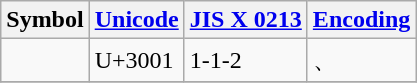<table class="wikitable">
<tr>
<th>Symbol</th>
<th><a href='#'>Unicode</a></th>
<th><a href='#'>JIS X 0213</a></th>
<th><a href='#'>Encoding</a></th>
</tr>
<tr>
<td></td>
<td>U+3001</td>
<td>1-1-2</td>
<td>&#12289;</td>
</tr>
<tr>
</tr>
</table>
